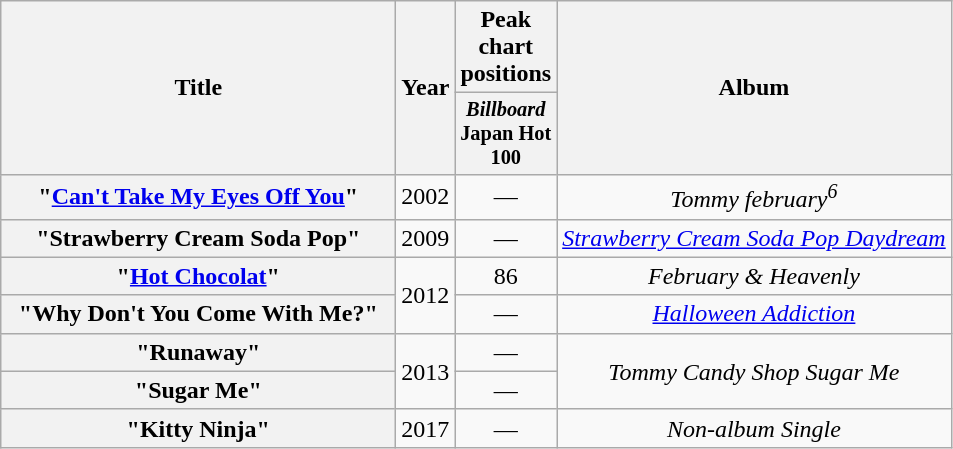<table class="wikitable plainrowheaders" style="text-align:center;">
<tr>
<th scope="col" rowspan="2" style="width:16em;">Title</th>
<th scope="col" rowspan="2">Year</th>
<th scope="col" colspan="1">Peak chart positions</th>
<th scope="col" rowspan="2">Album</th>
</tr>
<tr>
<th style="width:3em;font-size:85%"><em>Billboard</em> Japan Hot 100<br></th>
</tr>
<tr>
<th scope="row">"<a href='#'>Can't Take My Eyes Off You</a>"</th>
<td rowspan="1">2002</td>
<td>—</td>
<td rowspan=1><em>Tommy february<sup>6</sup></em></td>
</tr>
<tr>
<th scope="row">"Strawberry Cream Soda Pop"</th>
<td rowspan="1">2009</td>
<td>—</td>
<td rowspan=1><em><a href='#'>Strawberry Cream Soda Pop Daydream</a></em></td>
</tr>
<tr>
<th scope="row">"<a href='#'>Hot Chocolat</a>"</th>
<td rowspan="2">2012</td>
<td>86</td>
<td rowspan=1><em>February & Heavenly</em></td>
</tr>
<tr>
<th scope="row">"Why Don't You Come With Me?"</th>
<td>—</td>
<td rowspan=1><em><a href='#'>Halloween Addiction</a></em></td>
</tr>
<tr>
<th scope="row">"Runaway"</th>
<td rowspan="2">2013</td>
<td>—</td>
<td rowspan=2><em>Tommy Candy Shop Sugar Me</em></td>
</tr>
<tr>
<th scope="row">"Sugar Me"</th>
<td>—</td>
</tr>
<tr>
<th scope="row">"Kitty Ninja"</th>
<td rowspan="1">2017</td>
<td>—</td>
<td rowspan=1><em>Non-album Single</em></td>
</tr>
</table>
